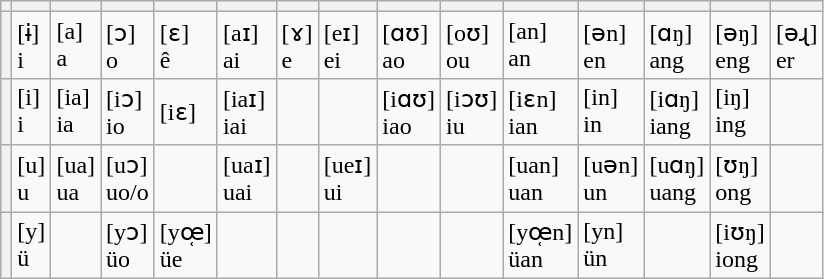<table class=wikitable>
<tr>
<th></th>
<th></th>
<th></th>
<th></th>
<th></th>
<th></th>
<th></th>
<th></th>
<th></th>
<th></th>
<th></th>
<th></th>
<th></th>
<th></th>
<th></th>
</tr>
<tr>
<th></th>
<td>[ɨ]<br>i</td>
<td>[a]<br>a</td>
<td>[ɔ]<br>o</td>
<td>[ɛ]<br>ê</td>
<td>[aɪ]<br>ai</td>
<td>[ɤ]<br>e</td>
<td>[eɪ]<br>ei</td>
<td>[ɑʊ]<br>ao</td>
<td>[oʊ]<br>ou</td>
<td>[an]<br>an</td>
<td>[ən]<br>en</td>
<td>[ɑŋ]<br>ang</td>
<td>[əŋ]<br>eng</td>
<td>[əɻ]<br>er</td>
</tr>
<tr>
<th></th>
<td>[i]<br>i</td>
<td>[ia]<br>ia</td>
<td>[iɔ]<br>io</td>
<td>[iɛ]<br></td>
<td>[iaɪ]<br>iai</td>
<td></td>
<td></td>
<td>[iɑʊ]<br>iao</td>
<td>[iɔʊ]<br>iu</td>
<td>[iɛn]<br>ian</td>
<td>[in]<br>in</td>
<td>[iɑŋ]<br>iang</td>
<td>[iŋ]<br>ing</td>
<td></td>
</tr>
<tr>
<th></th>
<td>[u]<br>u</td>
<td>[ua]<br>ua</td>
<td>[uɔ]<br>uo/o</td>
<td></td>
<td>[uaɪ]<br>uai</td>
<td></td>
<td>[ueɪ]<br>ui</td>
<td></td>
<td></td>
<td>[uan]<br>uan</td>
<td>[uən]<br>un</td>
<td>[uɑŋ]<br>uang</td>
<td>[ʊŋ]<br>ong</td>
<td></td>
</tr>
<tr>
<th></th>
<td>[y]<br>ü</td>
<td></td>
<td>[yɔ]<br>üo</td>
<td>[yœ̜]<br>üe</td>
<td></td>
<td></td>
<td></td>
<td></td>
<td></td>
<td>[yœ̜n]<br>üan</td>
<td>[yn]<br>ün</td>
<td></td>
<td>[iʊŋ]<br>iong</td>
<td></td>
</tr>
</table>
